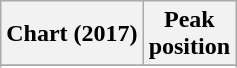<table class="wikitable sortable plainrowheaders" style="text-align:center;">
<tr>
<th>Chart (2017)</th>
<th>Peak <br> position</th>
</tr>
<tr>
</tr>
<tr>
</tr>
<tr>
</tr>
</table>
